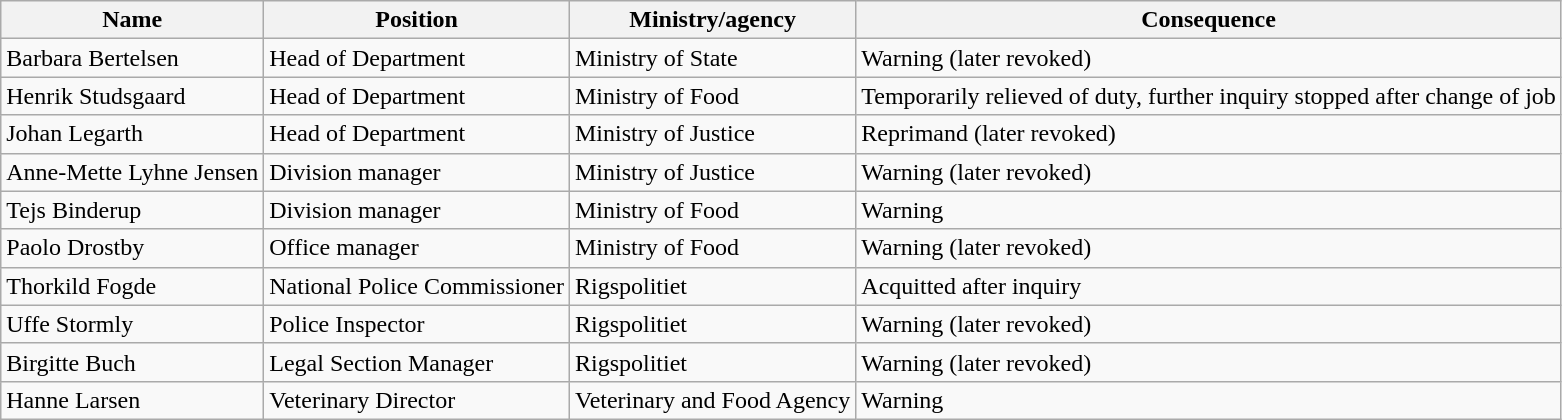<table class="wikitable">
<tr>
<th>Name</th>
<th>Position</th>
<th>Ministry/agency</th>
<th>Consequence</th>
</tr>
<tr>
<td>Barbara Bertelsen</td>
<td>Head of Department</td>
<td>Ministry of State</td>
<td>Warning (later revoked)</td>
</tr>
<tr>
<td>Henrik Studsgaard</td>
<td>Head of Department</td>
<td>Ministry of Food</td>
<td>Temporarily relieved of duty, further inquiry stopped after change of job</td>
</tr>
<tr>
<td>Johan Legarth</td>
<td>Head of Department</td>
<td>Ministry of Justice</td>
<td>Reprimand (later revoked)</td>
</tr>
<tr>
<td>Anne-Mette Lyhne Jensen</td>
<td>Division manager</td>
<td>Ministry of Justice</td>
<td>Warning (later revoked)</td>
</tr>
<tr>
<td>Tejs Binderup</td>
<td>Division manager</td>
<td>Ministry of Food</td>
<td>Warning</td>
</tr>
<tr>
<td>Paolo Drostby</td>
<td>Office manager</td>
<td>Ministry of Food</td>
<td>Warning (later revoked)</td>
</tr>
<tr>
<td>Thorkild Fogde</td>
<td>National Police Commissioner</td>
<td>Rigspolitiet</td>
<td>Acquitted after inquiry</td>
</tr>
<tr>
<td>Uffe Stormly</td>
<td>Police Inspector</td>
<td>Rigspolitiet</td>
<td>Warning (later revoked)</td>
</tr>
<tr>
<td>Birgitte Buch</td>
<td>Legal Section Manager</td>
<td>Rigspolitiet</td>
<td>Warning (later revoked)</td>
</tr>
<tr>
<td>Hanne Larsen</td>
<td>Veterinary Director</td>
<td>Veterinary and Food Agency</td>
<td>Warning</td>
</tr>
</table>
